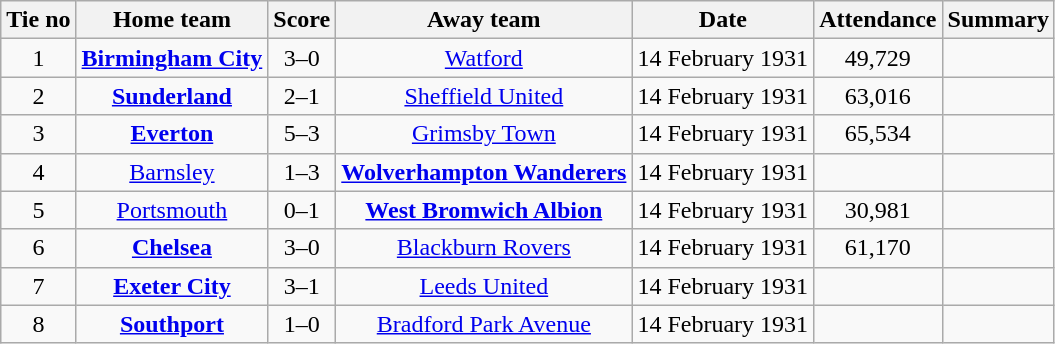<table class="wikitable" style="text-align: center">
<tr>
<th>Tie no</th>
<th>Home team</th>
<th>Score</th>
<th>Away team</th>
<th>Date</th>
<th>Attendance</th>
<th>Summary</th>
</tr>
<tr>
<td>1</td>
<td><strong><a href='#'>Birmingham City</a></strong></td>
<td>3–0</td>
<td><a href='#'>Watford</a></td>
<td>14 February 1931</td>
<td>49,729</td>
<td></td>
</tr>
<tr>
<td>2</td>
<td><strong><a href='#'>Sunderland</a></strong></td>
<td>2–1</td>
<td><a href='#'>Sheffield United</a></td>
<td>14 February 1931</td>
<td>63,016</td>
<td></td>
</tr>
<tr>
<td>3</td>
<td><strong><a href='#'>Everton</a></strong></td>
<td>5–3</td>
<td><a href='#'>Grimsby Town</a></td>
<td>14 February 1931</td>
<td>65,534</td>
<td></td>
</tr>
<tr>
<td>4</td>
<td><a href='#'>Barnsley</a></td>
<td>1–3</td>
<td><strong><a href='#'>Wolverhampton Wanderers</a></strong></td>
<td>14 February 1931</td>
<td></td>
<td></td>
</tr>
<tr>
<td>5</td>
<td><a href='#'>Portsmouth</a></td>
<td>0–1</td>
<td><strong><a href='#'>West Bromwich Albion</a></strong></td>
<td>14 February 1931</td>
<td>30,981</td>
<td></td>
</tr>
<tr>
<td>6</td>
<td><strong><a href='#'>Chelsea</a></strong></td>
<td>3–0</td>
<td><a href='#'>Blackburn Rovers</a></td>
<td>14 February 1931</td>
<td>61,170</td>
<td></td>
</tr>
<tr>
<td>7</td>
<td><strong><a href='#'>Exeter City</a></strong></td>
<td>3–1</td>
<td><a href='#'>Leeds United</a></td>
<td>14 February 1931</td>
<td></td>
<td></td>
</tr>
<tr>
<td>8</td>
<td><strong><a href='#'>Southport</a></strong></td>
<td>1–0</td>
<td><a href='#'>Bradford Park Avenue</a></td>
<td>14 February 1931</td>
<td></td>
<td></td>
</tr>
</table>
